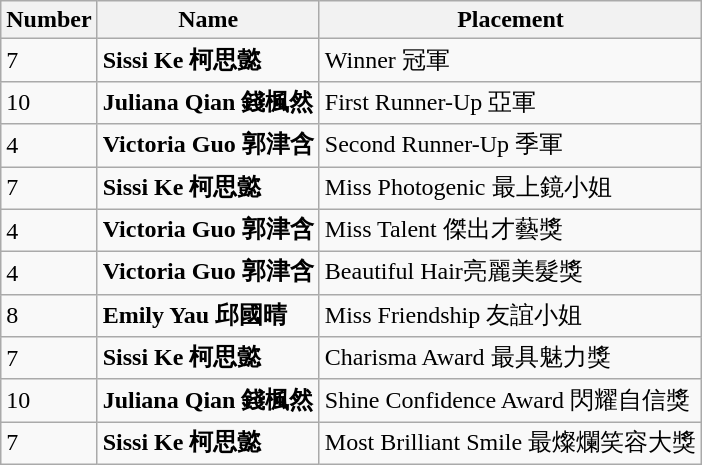<table class="wikitable">
<tr>
<th><strong>Number</strong></th>
<th><strong>Name</strong></th>
<th><strong>Placement</strong></th>
</tr>
<tr>
<td>7</td>
<td><strong>Sissi Ke 柯思懿</strong></td>
<td>Winner 冠軍</td>
</tr>
<tr>
<td>10</td>
<td><strong>Juliana Qian 錢楓然</strong></td>
<td>First Runner-Up 亞軍</td>
</tr>
<tr>
<td>4</td>
<td><strong>Victoria Guo 郭津含</strong></td>
<td>Second Runner-Up 季軍</td>
</tr>
<tr>
<td>7</td>
<td><strong>Sissi Ke 柯思懿</strong></td>
<td>Miss Photogenic  最上鏡小姐</td>
</tr>
<tr>
<td>4</td>
<td><strong>Victoria Guo 郭津含</strong></td>
<td>Miss Talent  傑出才藝獎</td>
</tr>
<tr>
<td>4</td>
<td><strong>Victoria Guo 郭津含</strong></td>
<td>Beautiful Hair亮麗美髮獎</td>
</tr>
<tr>
<td>8</td>
<td><strong>Emily Yau 邱國晴</strong></td>
<td>Miss Friendship 友誼小姐</td>
</tr>
<tr>
<td>7</td>
<td><strong>Sissi Ke 柯思懿</strong></td>
<td>Charisma Award 最具魅力獎</td>
</tr>
<tr>
<td>10</td>
<td><strong>Juliana Qian 錢楓然</strong></td>
<td>Shine Confidence Award 閃耀自信獎</td>
</tr>
<tr>
<td>7</td>
<td><strong>Sissi Ke 柯思懿</strong></td>
<td>Most Brilliant Smile 最燦爛笑容大獎</td>
</tr>
</table>
